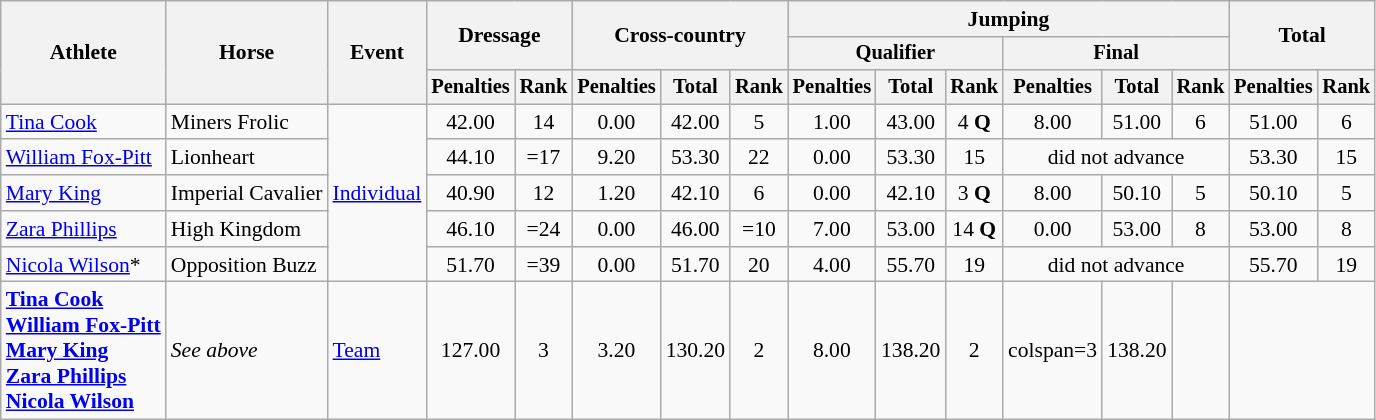<table class=wikitable style="font-size:90%">
<tr>
<th rowspan="3">Athlete</th>
<th rowspan="3">Horse</th>
<th rowspan="3">Event</th>
<th colspan="2" rowspan="2">Dressage</th>
<th colspan="3" rowspan="2">Cross-country</th>
<th colspan="6">Jumping</th>
<th colspan="2" rowspan="2">Total</th>
</tr>
<tr style="font-size:95%">
<th colspan="3">Qualifier</th>
<th colspan="3">Final</th>
</tr>
<tr style="font-size:95%">
<th>Penalties</th>
<th>Rank</th>
<th>Penalties</th>
<th>Total</th>
<th>Rank</th>
<th>Penalties</th>
<th>Total</th>
<th>Rank</th>
<th>Penalties</th>
<th>Total</th>
<th>Rank</th>
<th>Penalties</th>
<th>Rank</th>
</tr>
<tr align=center>
<td align=left><a href='#'>Tina Cook</a></td>
<td align=left>Miners Frolic</td>
<td style="text-align:left;" rowspan="5"><a href='#'>Individual</a></td>
<td>42.00</td>
<td>14</td>
<td>0.00</td>
<td>42.00</td>
<td>5</td>
<td>1.00</td>
<td>43.00</td>
<td>4 <strong>Q</strong></td>
<td>8.00</td>
<td>51.00</td>
<td>6</td>
<td>51.00</td>
<td>6</td>
</tr>
<tr align=center>
<td align=left><a href='#'>William Fox-Pitt</a></td>
<td align=left>Lionheart</td>
<td>44.10</td>
<td>=17</td>
<td>9.20</td>
<td>53.30</td>
<td>22</td>
<td>0.00</td>
<td>53.30</td>
<td>15</td>
<td colspan=3>did not advance</td>
<td>53.30</td>
<td>15</td>
</tr>
<tr align=center>
<td align=left><a href='#'>Mary King</a></td>
<td align=left>Imperial Cavalier</td>
<td>40.90</td>
<td>12</td>
<td>1.20</td>
<td>42.10</td>
<td>6</td>
<td>0.00</td>
<td>42.10</td>
<td>3 <strong>Q</strong></td>
<td>8.00</td>
<td>50.10</td>
<td>5</td>
<td>50.10</td>
<td>5</td>
</tr>
<tr align=center>
<td align=left><a href='#'>Zara Phillips</a></td>
<td align=left>High Kingdom</td>
<td>46.10</td>
<td>=24</td>
<td>0.00</td>
<td>46.00</td>
<td>=10</td>
<td>7.00</td>
<td>53.00</td>
<td>14 <strong>Q</strong></td>
<td>0.00</td>
<td>53.00</td>
<td>8</td>
<td>53.00</td>
<td>8</td>
</tr>
<tr align=center>
<td align=left><a href='#'>Nicola Wilson</a>*</td>
<td align=left>Opposition Buzz</td>
<td>51.70</td>
<td>=39</td>
<td>0.00</td>
<td>51.70</td>
<td>20</td>
<td>4.00</td>
<td>55.70</td>
<td>19</td>
<td colspan=3>did not advance</td>
<td>55.70</td>
<td>19</td>
</tr>
<tr align=center>
<td align=left><strong><a href='#'>Tina Cook</a></strong><br><strong><a href='#'>William Fox-Pitt</a></strong><br><strong><a href='#'>Mary King</a></strong><br><strong><a href='#'>Zara Phillips</a></strong><br><strong><a href='#'>Nicola Wilson</a></strong></td>
<td align=left><em>See above</em></td>
<td align=left><a href='#'>Team</a></td>
<td>127.00</td>
<td>3</td>
<td>3.20</td>
<td>130.20</td>
<td>2</td>
<td>8.00</td>
<td>138.20</td>
<td>2</td>
<td>colspan=3 </td>
<td>138.20</td>
<td></td>
</tr>
</table>
